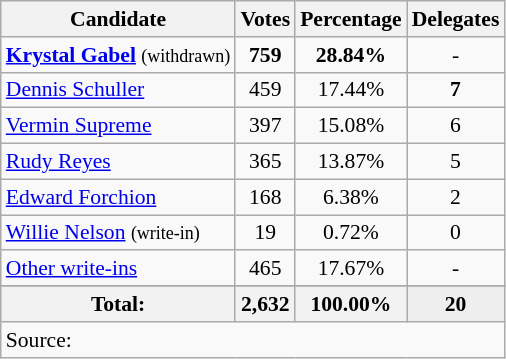<table class="wikitable sortable tpl-blanktable" style="font-size:90%;text-align:center;">
<tr>
<th rowspan="2">Candidate</th>
<th rowspan="2">Votes</th>
<th rowspan="2">Percentage</th>
<th rowspan="2">Delegates</th>
</tr>
<tr>
</tr>
<tr>
<td style="text-align:left;"><strong><a href='#'>Krystal Gabel</a></strong> <small>(withdrawn)</small></td>
<td><strong>759</strong></td>
<td><strong>28.84%</strong></td>
<td>-</td>
</tr>
<tr>
<td style="text-align:left;"><a href='#'>Dennis Schuller</a></td>
<td>459</td>
<td>17.44%</td>
<td><strong>7</strong></td>
</tr>
<tr>
<td style="text-align:left;"><a href='#'>Vermin Supreme</a></td>
<td>397</td>
<td>15.08%</td>
<td>6</td>
</tr>
<tr>
<td style="text-align:left;"><a href='#'>Rudy Reyes</a></td>
<td>365</td>
<td>13.87%</td>
<td>5</td>
</tr>
<tr>
<td style="text-align:left;"><a href='#'>Edward Forchion</a></td>
<td>168</td>
<td>6.38%</td>
<td>2</td>
</tr>
<tr>
<td style="text-align:left;"><a href='#'>Willie Nelson</a> <small>(write-in)</small></td>
<td>19</td>
<td>0.72%</td>
<td>0</td>
</tr>
<tr>
<td style="text-align:left;"><a href='#'>Other write-ins</a></td>
<td>465</td>
<td>17.67%</td>
<td>-</td>
</tr>
<tr>
</tr>
<tr style="background:#eee;">
<th>Total:</th>
<th>2,632</th>
<th>100.00%</th>
<td><strong>20</strong></td>
</tr>
<tr>
<td colspan="6" style="text-align:left;">Source:</td>
</tr>
</table>
